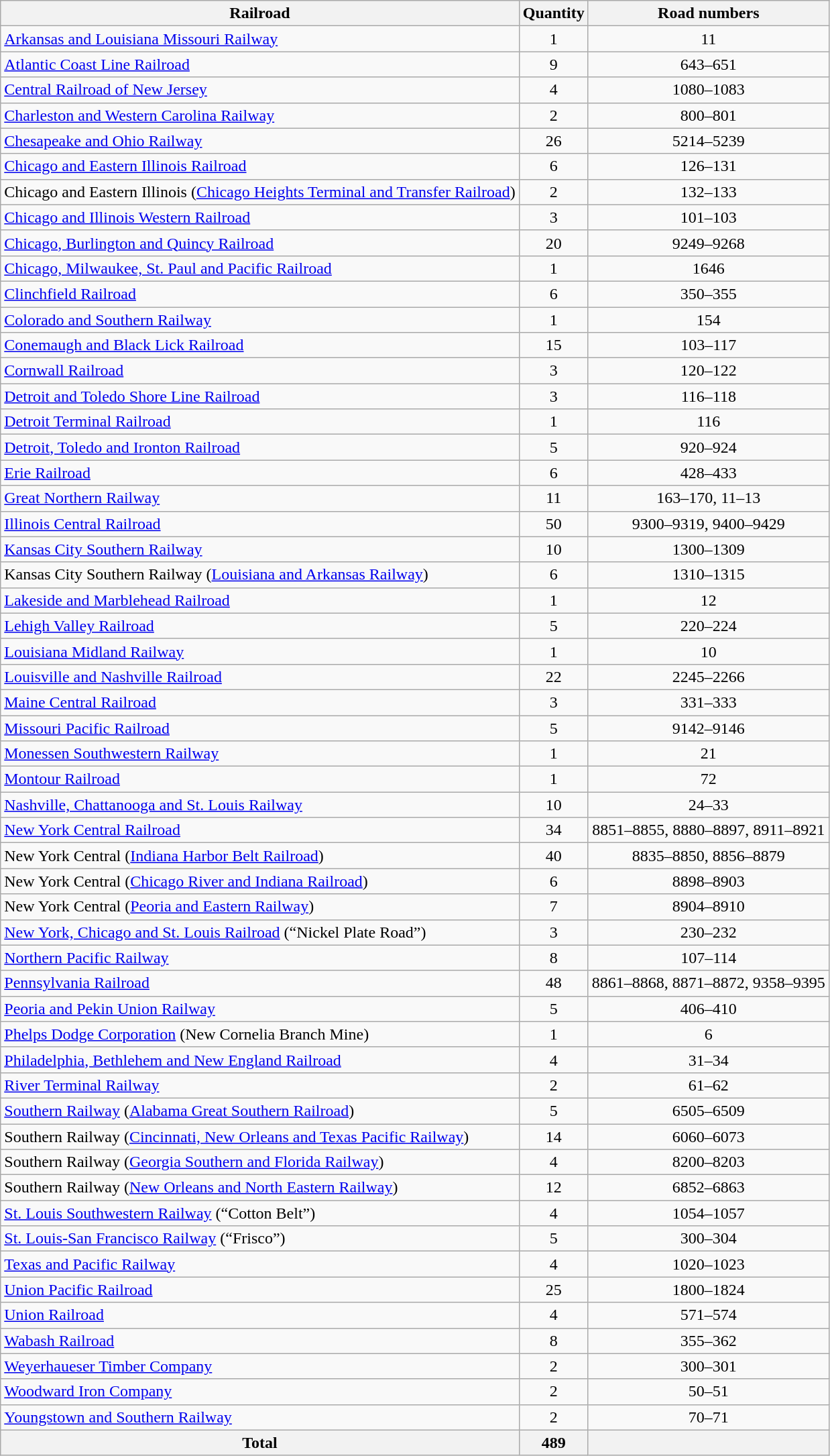<table class="wikitable">
<tr>
<th>Railroad</th>
<th>Quantity</th>
<th>Road numbers</th>
</tr>
<tr>
<td><a href='#'>Arkansas and Louisiana Missouri Railway</a></td>
<td style="text-align:center;">1</td>
<td style="text-align:center;">11</td>
</tr>
<tr>
<td><a href='#'>Atlantic Coast Line Railroad</a></td>
<td style="text-align:center;">9</td>
<td style="text-align:center;">643–651</td>
</tr>
<tr>
<td><a href='#'>Central Railroad of New Jersey</a></td>
<td style="text-align:center;">4</td>
<td style="text-align:center;">1080–1083</td>
</tr>
<tr>
<td><a href='#'>Charleston and Western Carolina Railway</a></td>
<td style="text-align:center;">2</td>
<td style="text-align:center;">800–801</td>
</tr>
<tr>
<td><a href='#'>Chesapeake and Ohio Railway</a></td>
<td style="text-align:center;">26</td>
<td style="text-align:center;">5214–5239</td>
</tr>
<tr>
<td><a href='#'>Chicago and Eastern Illinois Railroad</a></td>
<td style="text-align:center;">6</td>
<td style="text-align:center;">126–131</td>
</tr>
<tr>
<td>Chicago and Eastern Illinois (<a href='#'>Chicago Heights Terminal and Transfer Railroad</a>)</td>
<td style="text-align:center;">2</td>
<td style="text-align:center;">132–133</td>
</tr>
<tr>
<td><a href='#'>Chicago and Illinois Western Railroad</a></td>
<td style="text-align:center;">3</td>
<td style="text-align:center;">101–103</td>
</tr>
<tr>
<td><a href='#'>Chicago, Burlington and Quincy Railroad</a></td>
<td style="text-align:center;">20</td>
<td style="text-align:center;">9249–9268</td>
</tr>
<tr>
<td><a href='#'>Chicago, Milwaukee, St. Paul and Pacific Railroad</a></td>
<td style="text-align:center;">1</td>
<td style="text-align:center;">1646</td>
</tr>
<tr>
<td><a href='#'>Clinchfield Railroad</a></td>
<td style="text-align:center;">6</td>
<td style="text-align:center;">350–355</td>
</tr>
<tr>
<td><a href='#'>Colorado and Southern Railway</a></td>
<td style="text-align:center;">1</td>
<td style="text-align:center;">154</td>
</tr>
<tr>
<td><a href='#'>Conemaugh and Black Lick Railroad</a></td>
<td style="text-align:center;">15</td>
<td style="text-align:center;">103–117</td>
</tr>
<tr>
<td><a href='#'>Cornwall Railroad</a></td>
<td style="text-align:center;">3</td>
<td style="text-align:center;">120–122</td>
</tr>
<tr>
<td><a href='#'>Detroit and Toledo Shore Line Railroad</a></td>
<td style="text-align:center;">3</td>
<td style="text-align:center;">116–118</td>
</tr>
<tr>
<td><a href='#'>Detroit Terminal Railroad</a></td>
<td style="text-align:center;">1</td>
<td style="text-align:center;">116</td>
</tr>
<tr>
<td><a href='#'>Detroit, Toledo and Ironton Railroad</a></td>
<td style="text-align:center;">5</td>
<td style="text-align:center;">920–924</td>
</tr>
<tr>
<td><a href='#'>Erie Railroad</a></td>
<td style="text-align:center;">6</td>
<td style="text-align:center;">428–433</td>
</tr>
<tr>
<td><a href='#'>Great Northern Railway</a></td>
<td style="text-align:center;">11</td>
<td style="text-align:center;">163–170, 11–13</td>
</tr>
<tr>
<td><a href='#'>Illinois Central Railroad</a></td>
<td style="text-align:center;">50</td>
<td style="text-align:center;">9300–9319, 9400–9429</td>
</tr>
<tr>
<td><a href='#'>Kansas City Southern Railway</a></td>
<td style="text-align:center;">10</td>
<td style="text-align:center;">1300–1309</td>
</tr>
<tr>
<td>Kansas City Southern Railway (<a href='#'>Louisiana and Arkansas Railway</a>)</td>
<td style="text-align:center;">6</td>
<td style="text-align:center;">1310–1315</td>
</tr>
<tr>
<td><a href='#'>Lakeside and Marblehead Railroad</a></td>
<td style="text-align:center;">1</td>
<td style="text-align:center;">12</td>
</tr>
<tr>
<td><a href='#'>Lehigh Valley Railroad</a></td>
<td style="text-align:center;">5</td>
<td style="text-align:center;">220–224</td>
</tr>
<tr>
<td><a href='#'>Louisiana Midland Railway</a></td>
<td style="text-align:center;">1</td>
<td style="text-align:center;">10</td>
</tr>
<tr>
<td><a href='#'>Louisville and Nashville Railroad</a></td>
<td style="text-align:center;">22</td>
<td style="text-align:center;">2245–2266</td>
</tr>
<tr>
<td><a href='#'>Maine Central Railroad</a></td>
<td style="text-align:center;">3</td>
<td style="text-align:center;">331–333</td>
</tr>
<tr>
<td><a href='#'>Missouri Pacific Railroad</a></td>
<td style="text-align:center;">5</td>
<td style="text-align:center;">9142–9146</td>
</tr>
<tr>
<td><a href='#'>Monessen Southwestern Railway</a></td>
<td style="text-align:center;">1</td>
<td style="text-align:center;">21</td>
</tr>
<tr>
<td><a href='#'>Montour Railroad</a></td>
<td style="text-align:center;">1</td>
<td style="text-align:center;">72</td>
</tr>
<tr>
<td><a href='#'>Nashville, Chattanooga and St. Louis Railway</a></td>
<td style="text-align:center;">10</td>
<td style="text-align:center;">24–33</td>
</tr>
<tr>
<td><a href='#'>New York Central Railroad</a></td>
<td style="text-align:center;">34</td>
<td style="text-align:center;">8851–8855, 8880–8897, 8911–8921</td>
</tr>
<tr>
<td>New York Central (<a href='#'>Indiana Harbor Belt Railroad</a>)</td>
<td style="text-align:center;">40</td>
<td style="text-align:center;">8835–8850, 8856–8879</td>
</tr>
<tr>
<td>New York Central (<a href='#'>Chicago River and Indiana Railroad</a>)</td>
<td style="text-align:center;">6</td>
<td style="text-align:center;">8898–8903</td>
</tr>
<tr>
<td>New York Central (<a href='#'>Peoria and Eastern Railway</a>)</td>
<td style="text-align:center;">7</td>
<td style="text-align:center;">8904–8910</td>
</tr>
<tr>
<td><a href='#'>New York, Chicago and St. Louis Railroad</a> (“Nickel Plate Road”)</td>
<td style="text-align:center;">3</td>
<td style="text-align:center;">230–232</td>
</tr>
<tr>
<td><a href='#'>Northern Pacific Railway</a></td>
<td style="text-align:center;">8</td>
<td style="text-align:center;">107–114</td>
</tr>
<tr>
<td><a href='#'>Pennsylvania Railroad</a></td>
<td style="text-align:center;">48</td>
<td style="text-align:center;">8861–8868, 8871–8872, 9358–9395</td>
</tr>
<tr>
<td><a href='#'>Peoria and Pekin Union Railway</a></td>
<td style="text-align:center;">5</td>
<td style="text-align:center;">406–410</td>
</tr>
<tr>
<td><a href='#'>Phelps Dodge Corporation</a> (New Cornelia Branch Mine)</td>
<td style="text-align:center;">1</td>
<td style="text-align:center;">6</td>
</tr>
<tr>
<td><a href='#'>Philadelphia, Bethlehem and New England Railroad</a></td>
<td style="text-align:center;">4</td>
<td style="text-align:center;">31–34</td>
</tr>
<tr>
<td><a href='#'>River Terminal Railway</a></td>
<td style="text-align:center;">2</td>
<td style="text-align:center;">61–62</td>
</tr>
<tr>
<td><a href='#'>Southern Railway</a> (<a href='#'>Alabama Great Southern Railroad</a>)</td>
<td style="text-align:center;">5</td>
<td style="text-align:center;">6505–6509</td>
</tr>
<tr>
<td>Southern Railway (<a href='#'>Cincinnati, New Orleans and Texas Pacific Railway</a>)</td>
<td style="text-align:center;">14</td>
<td style="text-align:center;">6060–6073</td>
</tr>
<tr>
<td>Southern Railway (<a href='#'>Georgia Southern and Florida Railway</a>)</td>
<td style="text-align:center;">4</td>
<td style="text-align:center;">8200–8203</td>
</tr>
<tr>
<td>Southern Railway (<a href='#'>New Orleans and North Eastern Railway</a>)</td>
<td style="text-align:center;">12</td>
<td style="text-align:center;">6852–6863</td>
</tr>
<tr>
<td><a href='#'>St. Louis Southwestern Railway</a> (“Cotton Belt”)</td>
<td style="text-align:center;">4</td>
<td style="text-align:center;">1054–1057</td>
</tr>
<tr>
<td><a href='#'>St. Louis-San Francisco Railway</a> (“Frisco”)</td>
<td style="text-align:center;">5</td>
<td style="text-align:center;">300–304</td>
</tr>
<tr>
<td><a href='#'>Texas and Pacific Railway</a></td>
<td style="text-align:center;">4</td>
<td style="text-align:center;">1020–1023</td>
</tr>
<tr>
<td><a href='#'>Union Pacific Railroad</a></td>
<td style="text-align:center;">25</td>
<td style="text-align:center;">1800–1824</td>
</tr>
<tr>
<td><a href='#'>Union Railroad</a></td>
<td style="text-align:center;">4</td>
<td style="text-align:center;">571–574</td>
</tr>
<tr>
<td><a href='#'>Wabash Railroad</a></td>
<td style="text-align:center;">8</td>
<td style="text-align:center;">355–362</td>
</tr>
<tr>
<td><a href='#'>Weyerhaueser Timber Company</a></td>
<td style="text-align:center;">2</td>
<td style="text-align:center;">300–301</td>
</tr>
<tr>
<td><a href='#'>Woodward Iron Company</a></td>
<td style="text-align:center;">2</td>
<td style="text-align:center;">50–51</td>
</tr>
<tr>
<td><a href='#'>Youngstown and Southern Railway</a></td>
<td style="text-align:center;">2</td>
<td style="text-align:center;">70–71</td>
</tr>
<tr>
<th>Total</th>
<th>489</th>
<th></th>
</tr>
</table>
